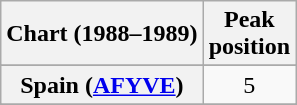<table class="wikitable sortable plainrowheaders">
<tr>
<th scope="col">Chart (1988–1989)</th>
<th scope="col">Peak<br>position</th>
</tr>
<tr>
</tr>
<tr>
</tr>
<tr>
</tr>
<tr>
</tr>
<tr>
</tr>
<tr>
<th scope="row">Spain (<a href='#'>AFYVE</a>)</th>
<td align="center">5</td>
</tr>
<tr>
</tr>
<tr>
</tr>
<tr>
</tr>
</table>
